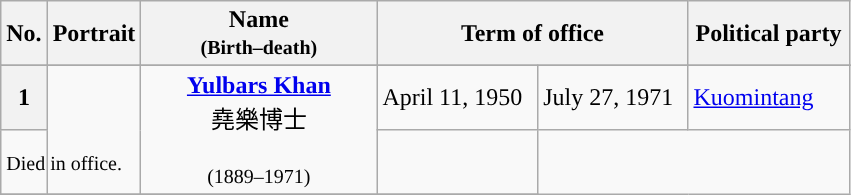<table class="wikitable">
<tr>
<th>No.</th>
<th>Portrait</th>
<th width=150px>Name<br><small>(Birth–death)</small></th>
<th colspan=2 width=200px>Term of office</th>
<th width=100px>Political party</th>
</tr>
<tr>
</tr>
<tr>
<th style="background-color:">1</th>
<td rowspan=2 align=center></td>
<td rowspan=2 align=center><strong><a href='#'>Yulbars Khan</a></strong><br><span>堯樂博士</span><br><small><br>(1889–1971)</small></td>
<td>April 11, 1950</td>
<td>July 27, 1971</td>
<td><a href='#'>Kuomintang</a></td>
</tr>
<tr>
<td colspan=4><small>Died in office.</small></td>
</tr>
<tr>
</tr>
</table>
